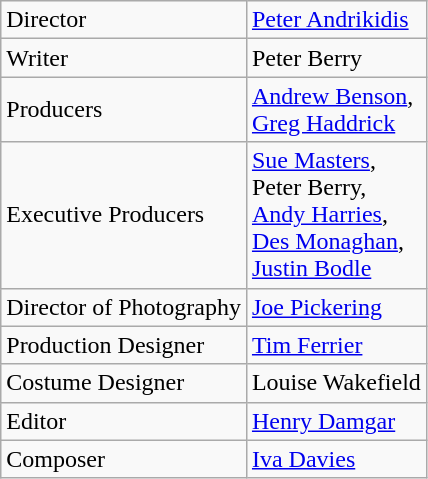<table class="wikitable">
<tr>
<td>Director</td>
<td><a href='#'>Peter Andrikidis</a></td>
</tr>
<tr>
<td>Writer</td>
<td>Peter Berry</td>
</tr>
<tr>
<td>Producers</td>
<td><a href='#'>Andrew Benson</a>, <br> <a href='#'>Greg Haddrick</a></td>
</tr>
<tr>
<td>Executive Producers</td>
<td><a href='#'>Sue Masters</a>, <br> Peter Berry, <br> <a href='#'>Andy Harries</a>, <br> <a href='#'>Des Monaghan</a>, <br> <a href='#'>Justin Bodle</a></td>
</tr>
<tr>
<td>Director of Photography</td>
<td><a href='#'>Joe Pickering</a></td>
</tr>
<tr>
<td>Production Designer</td>
<td><a href='#'>Tim Ferrier</a></td>
</tr>
<tr>
<td>Costume Designer</td>
<td>Louise Wakefield</td>
</tr>
<tr>
<td>Editor</td>
<td><a href='#'>Henry Damgar</a></td>
</tr>
<tr>
<td>Composer</td>
<td><a href='#'>Iva Davies</a></td>
</tr>
</table>
